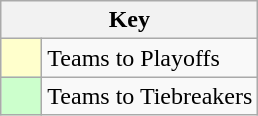<table class="wikitable" style="text-align: center;">
<tr>
<th colspan=2>Key</th>
</tr>
<tr>
<td style="background:#ffc; width:20px;"></td>
<td align=left>Teams to Playoffs</td>
</tr>
<tr>
<td style="background:#ccffcc; width:20px;"></td>
<td align=left>Teams to Tiebreakers</td>
</tr>
</table>
